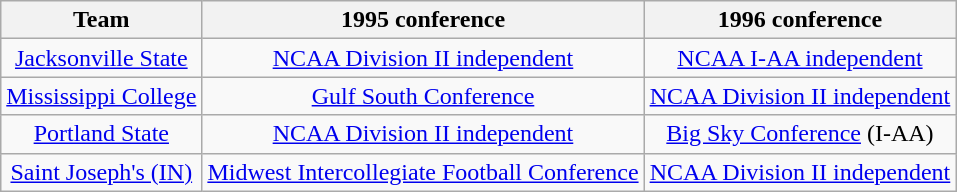<table class="wikitable sortable">
<tr>
<th>Team</th>
<th>1995 conference</th>
<th>1996 conference</th>
</tr>
<tr style="text-align:center;">
<td><a href='#'>Jacksonville State</a></td>
<td><a href='#'>NCAA Division II independent</a></td>
<td><a href='#'>NCAA I-AA independent</a></td>
</tr>
<tr style="text-align:center;">
<td><a href='#'>Mississippi College</a></td>
<td><a href='#'>Gulf South Conference</a></td>
<td><a href='#'>NCAA Division II independent</a></td>
</tr>
<tr style="text-align:center;">
<td><a href='#'>Portland State</a></td>
<td><a href='#'>NCAA Division II independent</a></td>
<td><a href='#'>Big Sky Conference</a> (I-AA)</td>
</tr>
<tr style="text-align:center;">
<td><a href='#'>Saint Joseph's (IN)</a></td>
<td><a href='#'>Midwest Intercollegiate Football Conference</a></td>
<td><a href='#'>NCAA Division II independent</a></td>
</tr>
</table>
